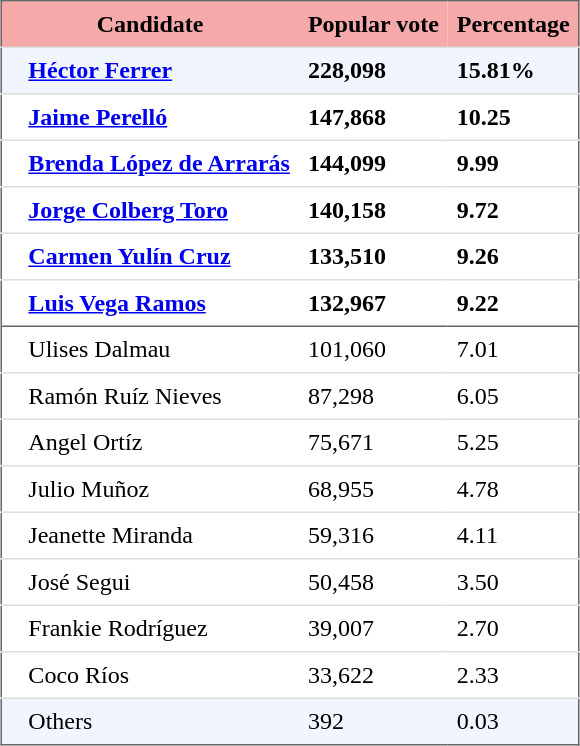<table style="border: 1px solid #666666; border-collapse: collapse" align="center" cellpadding="6">
<tr style="background-color: #F5A9A9">
<th colspan="2">Candidate</th>
<th>Popular vote</th>
<th>Percentage</th>
</tr>
<tr style="background-color: #F0F5FE">
<td style="border-top: 1px solid #DDDDDD"></td>
<td style="border-top: 1px solid #DDDDDD"><strong><a href='#'>Héctor Ferrer</a></strong></td>
<td style="border-top: 1px solid #DDDDDD"><strong>228,098</strong></td>
<td style="border-top: 1px solid #DDDDDD"><strong>15.81%</strong></td>
</tr>
<tr>
<td style="border-top: 1px solid #DDDDDD"></td>
<td style="border-top: 1px solid #DDDDDD"><strong><a href='#'>Jaime Perelló</a></strong></td>
<td style="border-top: 1px solid #DDDDDD"><strong>147,868</strong></td>
<td style="border-top: 1px solid #DDDDDD"><strong>10.25</strong></td>
</tr>
<tr>
<td style="border-top: 1px solid #DDDDDD"></td>
<td style="border-top: 1px solid #DDDDDD"><strong><a href='#'>Brenda López de Arrarás</a></strong></td>
<td style="border-top: 1px solid #DDDDDD"><strong>144,099</strong></td>
<td style="border-top: 1px solid #DDDDDD"><strong>9.99</strong></td>
</tr>
<tr>
<td style="border-top: 1px solid #DDDDDD"></td>
<td style="border-top: 1px solid #DDDDDD"><strong><a href='#'>Jorge Colberg Toro</a></strong></td>
<td style="border-top: 1px solid #DDDDDD"><strong>140,158</strong></td>
<td style="border-top: 1px solid #DDDDDD"><strong>9.72</strong></td>
</tr>
<tr>
<td style="border-top: 1px solid #DDDDDD"></td>
<td style="border-top: 1px solid #DDDDDD"><strong><a href='#'>Carmen Yulín Cruz</a></strong></td>
<td style="border-top: 1px solid #DDDDDD"><strong>133,510</strong></td>
<td style="border-top: 1px solid #DDDDDD"><strong>9.26</strong></td>
</tr>
<tr>
<td style="border-top: 1px solid #DDDDDD"></td>
<td style="border-top: 1px solid #DDDDDD"><strong><a href='#'>Luis Vega Ramos</a></strong></td>
<td style="border-top: 1px solid #DDDDDD"><strong>132,967</strong></td>
<td style="border-top: 1px solid #DDDDDD"><strong>9.22</strong></td>
</tr>
<tr>
<td style="border-top: 1px solid #666666"></td>
<td style="border-top: 1px solid #666666">Ulises Dalmau</td>
<td style="border-top: 1px solid #666666">101,060</td>
<td style="border-top: 1px solid #666666">7.01</td>
</tr>
<tr>
<td style="border-top: 1px solid #DDDDDD"></td>
<td style="border-top: 1px solid #DDDDDD">Ramón Ruíz Nieves</td>
<td style="border-top: 1px solid #DDDDDD">87,298</td>
<td style="border-top: 1px solid #DDDDDD">6.05</td>
</tr>
<tr>
<td style="border-top: 1px solid #DDDDDD"></td>
<td style="border-top: 1px solid #DDDDDD">Angel Ortíz</td>
<td style="border-top: 1px solid #DDDDDD">75,671</td>
<td style="border-top: 1px solid #DDDDDD">5.25</td>
</tr>
<tr>
<td style="border-top: 1px solid #DDDDDD"></td>
<td style="border-top: 1px solid #DDDDDD">Julio Muñoz</td>
<td style="border-top: 1px solid #DDDDDD">68,955</td>
<td style="border-top: 1px solid #DDDDDD">4.78</td>
</tr>
<tr>
<td style="border-top: 1px solid #DDDDDD"></td>
<td style="border-top: 1px solid #DDDDDD">Jeanette Miranda</td>
<td style="border-top: 1px solid #DDDDDD">59,316</td>
<td style="border-top: 1px solid #DDDDDD">4.11</td>
</tr>
<tr>
<td style="border-top: 1px solid #DDDDDD"></td>
<td style="border-top: 1px solid #DDDDDD">José Segui</td>
<td style="border-top: 1px solid #DDDDDD">50,458</td>
<td style="border-top: 1px solid #DDDDDD">3.50</td>
</tr>
<tr>
<td style="border-top: 1px solid #DDDDDD"></td>
<td style="border-top: 1px solid #DDDDDD">Frankie Rodríguez</td>
<td style="border-top: 1px solid #DDDDDD">39,007</td>
<td style="border-top: 1px solid #DDDDDD">2.70</td>
</tr>
<tr>
<td style="border-top: 1px solid #DDDDDD"></td>
<td style="border-top: 1px solid #DDDDDD">Coco Ríos</td>
<td style="border-top: 1px solid #DDDDDD">33,622</td>
<td style="border-top: 1px solid #DDDDDD">2.33</td>
</tr>
<tr style="background-color: #F0F5FE">
<td style="border-top: 1px solid #DDDDDD"></td>
<td style="border-top: 1px solid #DDDDDD">Others</td>
<td style="border-top: 1px solid #DDDDDD">392</td>
<td style="border-top: 1px solid #DDDDDD">0.03</td>
</tr>
</table>
